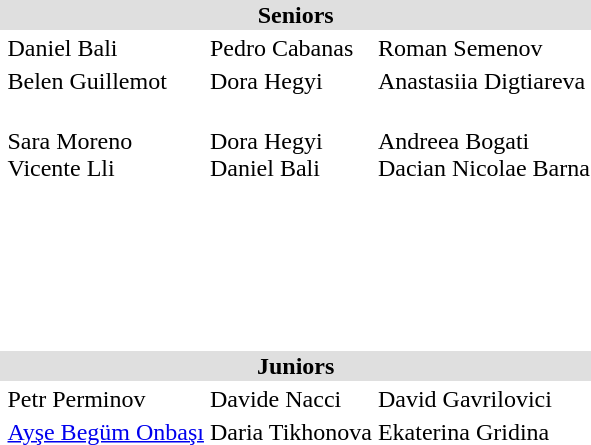<table>
<tr bgcolor="DFDFDF">
<td colspan="4" align="center"><strong>Seniors</strong></td>
</tr>
<tr>
<td><br></td>
<td>Daniel Bali<br></td>
<td>Pedro Cabanas<br></td>
<td>Roman Semenov<br></td>
</tr>
<tr>
<td><br></td>
<td>Belen Guillemot<br></td>
<td>Dora Hegyi<br></td>
<td>Anastasiia Digtiareva<br></td>
</tr>
<tr>
<td><br></td>
<td><br>Sara Moreno <br>Vicente Lli</td>
<td><br>Dora Hegyi<br>Daniel Bali</td>
<td><br>Andreea Bogati<br>Dacian Nicolae Barna</td>
</tr>
<tr>
<td><br></td>
<td></td>
<td></td>
<td></td>
</tr>
<tr>
<td><br></td>
<td></td>
<td></td>
<td></td>
</tr>
<tr>
<td><br></td>
<td></td>
<td></td>
<td></td>
</tr>
<tr>
<td><br></td>
<td></td>
<td></td>
<td></td>
</tr>
<tr>
<td><br></td>
<td></td>
<td></td>
<td></td>
</tr>
<tr bgcolor="DFDFDF">
<td colspan="4" align="center"><strong>Juniors</strong></td>
</tr>
<tr>
<td><br></td>
<td>Petr Perminov<br></td>
<td>Davide Nacci<br></td>
<td>David Gavrilovici<br></td>
</tr>
<tr>
<td><br></td>
<td><a href='#'>Ayşe Begüm Onbaşı</a><br></td>
<td>Daria Tikhonova<br></td>
<td>Ekaterina Gridina<br></td>
</tr>
<tr>
<td><br></td>
<td></td>
<td></td>
<td></td>
</tr>
<tr>
<td><br></td>
<td></td>
<td></td>
<td></td>
</tr>
<tr>
<td><br></td>
<td></td>
<td></td>
<td></td>
</tr>
<tr>
<td><br></td>
<td></td>
<td></td>
<td></td>
</tr>
</table>
